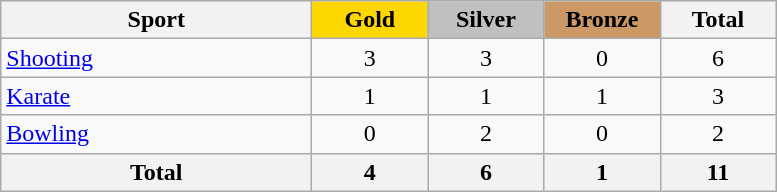<table class="wikitable sortable" style="text-align:center;">
<tr>
<th width=200>Sport</th>
<td bgcolor=gold width=70><strong>Gold</strong></td>
<td bgcolor=silver width=70><strong>Silver</strong></td>
<td bgcolor=#cc9966 width=70><strong>Bronze</strong></td>
<th width=70>Total</th>
</tr>
<tr>
<td align=left><a href='#'>Shooting</a></td>
<td>3</td>
<td>3</td>
<td>0</td>
<td>6</td>
</tr>
<tr>
<td align=left><a href='#'>Karate</a></td>
<td>1</td>
<td>1</td>
<td>1</td>
<td>3</td>
</tr>
<tr>
<td align=left><a href='#'>Bowling</a></td>
<td>0</td>
<td>2</td>
<td>0</td>
<td>2</td>
</tr>
<tr>
<th>Total</th>
<th bgcolor=#f7f6a8>4</th>
<th bgcolor=#dce5e5>6</th>
<th bgcolor=#ffdab9>1</th>
<th>11</th>
</tr>
</table>
